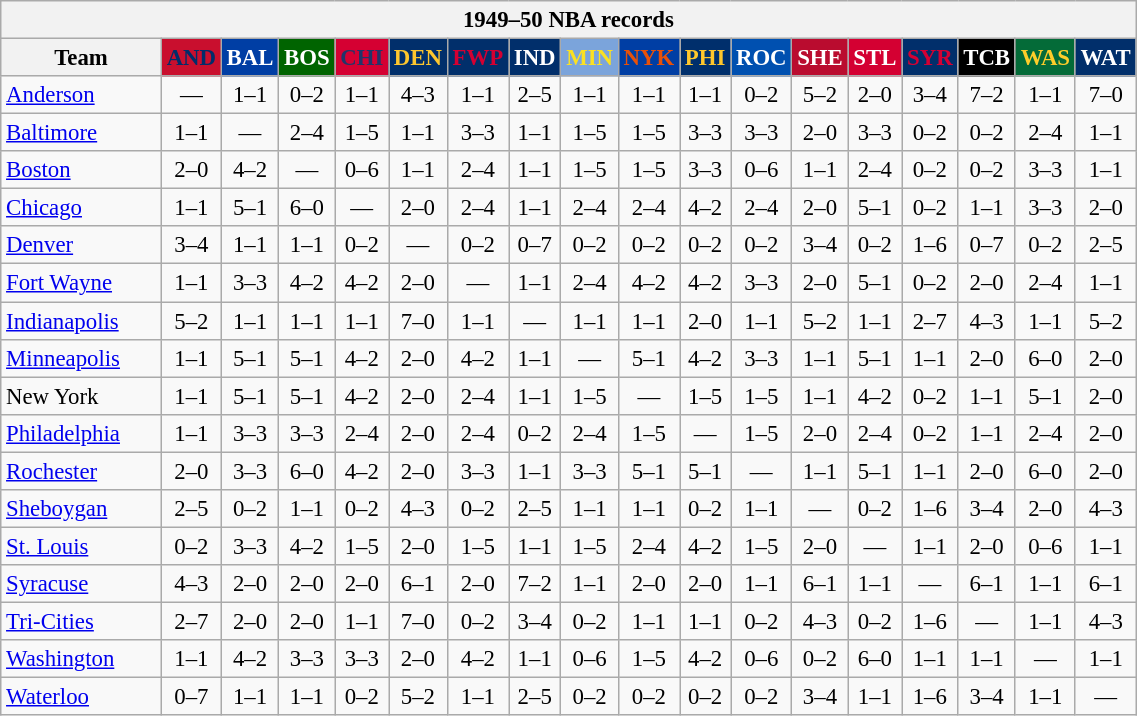<table class="wikitable" style="font-size:95%; text-align:center">
<tr>
<th colspan=18>1949–50 NBA records</th>
</tr>
<tr>
<th width=100>Team</th>
<th style="background:#C90F2E;color:#012D6A;width=35">AND</th>
<th style="background:#003EA4;color:#FFFFFF;width=35">BAL</th>
<th style="background:#006400;color:#FFFFFF;width=35">BOS</th>
<th style="background:#D50032;color:#22356A;width=35">CHI</th>
<th style="background:#012F6B;color:#FEC72E;width=35">DEN</th>
<th style="background:#012F6B;color:#D40032;width=35">FWP</th>
<th style="background:#012F6B;color:#FFFFFF;width=35">IND</th>
<th style="background:#7BA4DB;color:#FBE122;width=35">MIN</th>
<th style="background:#003EA4;color:#E85109;width=35">NYK</th>
<th style="background:#002F6C;color:#FFC72C;width=35">PHI</th>
<th style="background:#0050B0;color:#FFFFFF;width=35">ROC</th>
<th style="background:#BA0C2F;color:#FFFFFF;width=35">SHE</th>
<th style="background:#D40032;color:#FFFFFF;width=35">STL</th>
<th style="background:#012F6B;color:#D50033;width=35">SYR</th>
<th style="background:#000000;color:#FFFFFF;width=35">TCB</th>
<th style="background:#046B38;color:#FECD2A;width=35">WAS</th>
<th style="background:#012F6B;color:#FFFFFF;width=35">WAT</th>
</tr>
<tr>
<td style="text-align:left;"><a href='#'>Anderson</a></td>
<td>—</td>
<td>1–1</td>
<td>0–2</td>
<td>1–1</td>
<td>4–3</td>
<td>1–1</td>
<td>2–5</td>
<td>1–1</td>
<td>1–1</td>
<td>1–1</td>
<td>0–2</td>
<td>5–2</td>
<td>2–0</td>
<td>3–4</td>
<td>7–2</td>
<td>1–1</td>
<td>7–0</td>
</tr>
<tr>
<td style="text-align:left;"><a href='#'>Baltimore</a></td>
<td>1–1</td>
<td>—</td>
<td>2–4</td>
<td>1–5</td>
<td>1–1</td>
<td>3–3</td>
<td>1–1</td>
<td>1–5</td>
<td>1–5</td>
<td>3–3</td>
<td>3–3</td>
<td>2–0</td>
<td>3–3</td>
<td>0–2</td>
<td>0–2</td>
<td>2–4</td>
<td>1–1</td>
</tr>
<tr>
<td style="text-align:left;"><a href='#'>Boston</a></td>
<td>2–0</td>
<td>4–2</td>
<td>—</td>
<td>0–6</td>
<td>1–1</td>
<td>2–4</td>
<td>1–1</td>
<td>1–5</td>
<td>1–5</td>
<td>3–3</td>
<td>0–6</td>
<td>1–1</td>
<td>2–4</td>
<td>0–2</td>
<td>0–2</td>
<td>3–3</td>
<td>1–1</td>
</tr>
<tr>
<td style="text-align:left;"><a href='#'>Chicago</a></td>
<td>1–1</td>
<td>5–1</td>
<td>6–0</td>
<td>—</td>
<td>2–0</td>
<td>2–4</td>
<td>1–1</td>
<td>2–4</td>
<td>2–4</td>
<td>4–2</td>
<td>2–4</td>
<td>2–0</td>
<td>5–1</td>
<td>0–2</td>
<td>1–1</td>
<td>3–3</td>
<td>2–0</td>
</tr>
<tr>
<td style="text-align:left;"><a href='#'>Denver</a></td>
<td>3–4</td>
<td>1–1</td>
<td>1–1</td>
<td>0–2</td>
<td>—</td>
<td>0–2</td>
<td>0–7</td>
<td>0–2</td>
<td>0–2</td>
<td>0–2</td>
<td>0–2</td>
<td>3–4</td>
<td>0–2</td>
<td>1–6</td>
<td>0–7</td>
<td>0–2</td>
<td>2–5</td>
</tr>
<tr>
<td style="text-align:left;"><a href='#'>Fort Wayne</a></td>
<td>1–1</td>
<td>3–3</td>
<td>4–2</td>
<td>4–2</td>
<td>2–0</td>
<td>—</td>
<td>1–1</td>
<td>2–4</td>
<td>4–2</td>
<td>4–2</td>
<td>3–3</td>
<td>2–0</td>
<td>5–1</td>
<td>0–2</td>
<td>2–0</td>
<td>2–4</td>
<td>1–1</td>
</tr>
<tr>
<td style="text-align:left;"><a href='#'>Indianapolis</a></td>
<td>5–2</td>
<td>1–1</td>
<td>1–1</td>
<td>1–1</td>
<td>7–0</td>
<td>1–1</td>
<td>—</td>
<td>1–1</td>
<td>1–1</td>
<td>2–0</td>
<td>1–1</td>
<td>5–2</td>
<td>1–1</td>
<td>2–7</td>
<td>4–3</td>
<td>1–1</td>
<td>5–2</td>
</tr>
<tr>
<td style="text-align:left;"><a href='#'>Minneapolis</a></td>
<td>1–1</td>
<td>5–1</td>
<td>5–1</td>
<td>4–2</td>
<td>2–0</td>
<td>4–2</td>
<td>1–1</td>
<td>—</td>
<td>5–1</td>
<td>4–2</td>
<td>3–3</td>
<td>1–1</td>
<td>5–1</td>
<td>1–1</td>
<td>2–0</td>
<td>6–0</td>
<td>2–0</td>
</tr>
<tr>
<td style="text-align:left;">New York</td>
<td>1–1</td>
<td>5–1</td>
<td>5–1</td>
<td>4–2</td>
<td>2–0</td>
<td>2–4</td>
<td>1–1</td>
<td>1–5</td>
<td>—</td>
<td>1–5</td>
<td>1–5</td>
<td>1–1</td>
<td>4–2</td>
<td>0–2</td>
<td>1–1</td>
<td>5–1</td>
<td>2–0</td>
</tr>
<tr>
<td style="text-align:left;"><a href='#'>Philadelphia</a></td>
<td>1–1</td>
<td>3–3</td>
<td>3–3</td>
<td>2–4</td>
<td>2–0</td>
<td>2–4</td>
<td>0–2</td>
<td>2–4</td>
<td>1–5</td>
<td>—</td>
<td>1–5</td>
<td>2–0</td>
<td>2–4</td>
<td>0–2</td>
<td>1–1</td>
<td>2–4</td>
<td>2–0</td>
</tr>
<tr>
<td style="text-align:left;"><a href='#'>Rochester</a></td>
<td>2–0</td>
<td>3–3</td>
<td>6–0</td>
<td>4–2</td>
<td>2–0</td>
<td>3–3</td>
<td>1–1</td>
<td>3–3</td>
<td>5–1</td>
<td>5–1</td>
<td>—</td>
<td>1–1</td>
<td>5–1</td>
<td>1–1</td>
<td>2–0</td>
<td>6–0</td>
<td>2–0</td>
</tr>
<tr>
<td style="text-align:left;"><a href='#'>Sheboygan</a></td>
<td>2–5</td>
<td>0–2</td>
<td>1–1</td>
<td>0–2</td>
<td>4–3</td>
<td>0–2</td>
<td>2–5</td>
<td>1–1</td>
<td>1–1</td>
<td>0–2</td>
<td>1–1</td>
<td>—</td>
<td>0–2</td>
<td>1–6</td>
<td>3–4</td>
<td>2–0</td>
<td>4–3</td>
</tr>
<tr>
<td style="text-align:left;"><a href='#'>St. Louis</a></td>
<td>0–2</td>
<td>3–3</td>
<td>4–2</td>
<td>1–5</td>
<td>2–0</td>
<td>1–5</td>
<td>1–1</td>
<td>1–5</td>
<td>2–4</td>
<td>4–2</td>
<td>1–5</td>
<td>2–0</td>
<td>—</td>
<td>1–1</td>
<td>2–0</td>
<td>0–6</td>
<td>1–1</td>
</tr>
<tr>
<td style="text-align:left;"><a href='#'>Syracuse</a></td>
<td>4–3</td>
<td>2–0</td>
<td>2–0</td>
<td>2–0</td>
<td>6–1</td>
<td>2–0</td>
<td>7–2</td>
<td>1–1</td>
<td>2–0</td>
<td>2–0</td>
<td>1–1</td>
<td>6–1</td>
<td>1–1</td>
<td>—</td>
<td>6–1</td>
<td>1–1</td>
<td>6–1</td>
</tr>
<tr>
<td style="text-align:left;"><a href='#'>Tri-Cities</a></td>
<td>2–7</td>
<td>2–0</td>
<td>2–0</td>
<td>1–1</td>
<td>7–0</td>
<td>0–2</td>
<td>3–4</td>
<td>0–2</td>
<td>1–1</td>
<td>1–1</td>
<td>0–2</td>
<td>4–3</td>
<td>0–2</td>
<td>1–6</td>
<td>—</td>
<td>1–1</td>
<td>4–3</td>
</tr>
<tr>
<td style="text-align:left;"><a href='#'>Washington</a></td>
<td>1–1</td>
<td>4–2</td>
<td>3–3</td>
<td>3–3</td>
<td>2–0</td>
<td>4–2</td>
<td>1–1</td>
<td>0–6</td>
<td>1–5</td>
<td>4–2</td>
<td>0–6</td>
<td>0–2</td>
<td>6–0</td>
<td>1–1</td>
<td>1–1</td>
<td>—</td>
<td>1–1</td>
</tr>
<tr>
<td style="text-align:left;"><a href='#'>Waterloo</a></td>
<td>0–7</td>
<td>1–1</td>
<td>1–1</td>
<td>0–2</td>
<td>5–2</td>
<td>1–1</td>
<td>2–5</td>
<td>0–2</td>
<td>0–2</td>
<td>0–2</td>
<td>0–2</td>
<td>3–4</td>
<td>1–1</td>
<td>1–6</td>
<td>3–4</td>
<td>1–1</td>
<td>—</td>
</tr>
</table>
